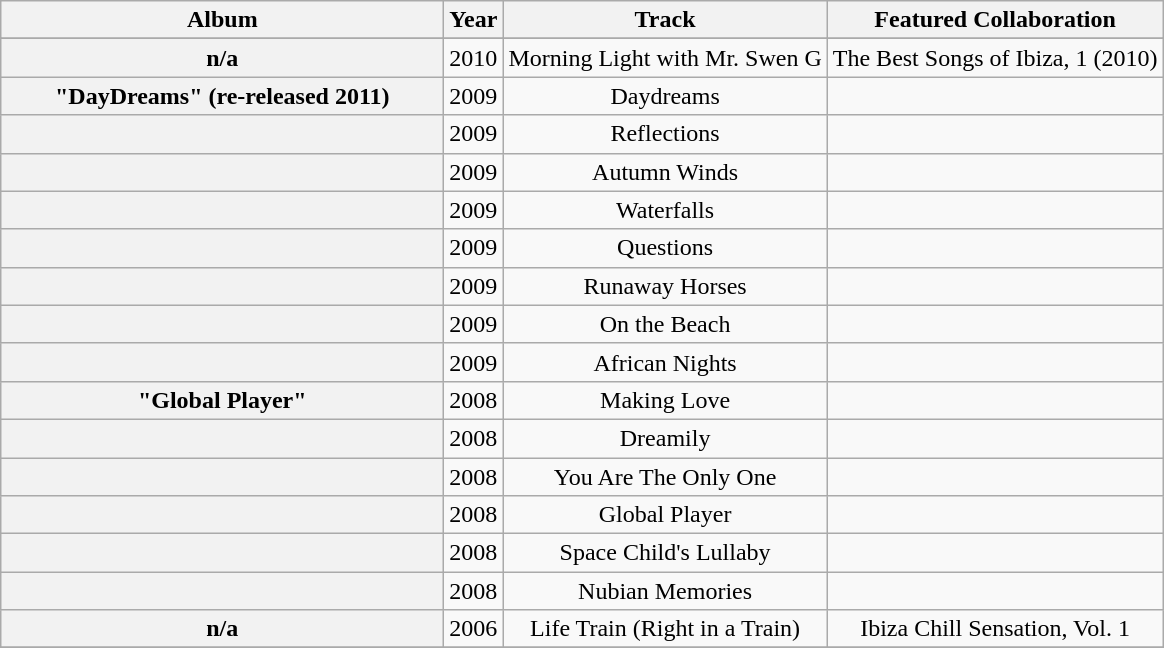<table class="wikitable plainrowheaders" style="text-align:center;" border="1">
<tr>
<th scope="col" style="width:18em;">Album</th>
<th scope="col">Year</th>
<th scope="col">Track</th>
<th scope="col">Featured Collaboration</th>
</tr>
<tr>
</tr>
<tr>
<th scope="row">n/a</th>
<td>2010</td>
<td>Morning Light with Mr. Swen G</td>
<td>The Best Songs of Ibiza, 1 (2010)</td>
</tr>
<tr>
<th scope="row">"DayDreams" (re-released 2011)</th>
<td>2009</td>
<td>Daydreams</td>
<td></td>
</tr>
<tr>
<th scope="row"></th>
<td>2009</td>
<td>Reflections</td>
<td></td>
</tr>
<tr>
<th scope="row"></th>
<td>2009</td>
<td>Autumn Winds</td>
<td></td>
</tr>
<tr>
<th scope="row"></th>
<td>2009</td>
<td>Waterfalls</td>
<td></td>
</tr>
<tr>
<th scope="row"></th>
<td>2009</td>
<td>Questions</td>
<td></td>
</tr>
<tr>
<th scope="row"></th>
<td>2009</td>
<td>Runaway Horses</td>
<td></td>
</tr>
<tr>
<th scope="row"></th>
<td>2009</td>
<td>On the Beach</td>
<td></td>
</tr>
<tr>
<th scope="row"></th>
<td>2009</td>
<td>African Nights</td>
<td></td>
</tr>
<tr>
<th scope="row">"Global Player"</th>
<td>2008</td>
<td>Making Love</td>
<td></td>
</tr>
<tr>
<th scope="row"></th>
<td>2008</td>
<td>Dreamily</td>
<td></td>
</tr>
<tr>
<th scope="row"></th>
<td>2008</td>
<td>You Are The Only One</td>
<td></td>
</tr>
<tr>
<th scope="row"></th>
<td>2008</td>
<td>Global Player</td>
<td></td>
</tr>
<tr>
<th scope="row"></th>
<td>2008</td>
<td>Space Child's Lullaby</td>
<td></td>
</tr>
<tr>
<th scope="row"></th>
<td>2008</td>
<td>Nubian Memories</td>
<td></td>
</tr>
<tr>
<th scope="row">n/a</th>
<td>2006</td>
<td>Life Train (Right in a Train)</td>
<td>Ibiza Chill Sensation, Vol. 1</td>
</tr>
<tr>
</tr>
</table>
